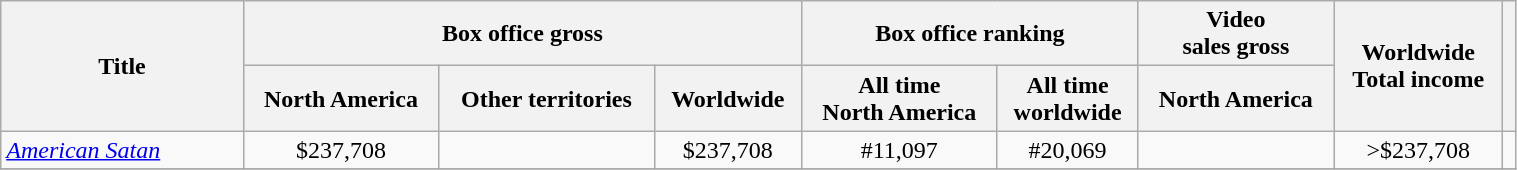<table class="wikitable sortable" width=80% border="1" style="text-align: center;">
<tr>
<th rowspan="2" style="width:16%;">Title</th>
<th colspan="3">Box office gross</th>
<th colspan="2">Box office ranking</th>
<th>Video <br>sales gross</th>
<th rowspan="2">Worldwide <br>Total income</th>
<th rowspan="2"></th>
</tr>
<tr>
<th>North America</th>
<th>Other territories</th>
<th>Worldwide</th>
<th>All time <br>North America</th>
<th>All time <br>worldwide</th>
<th>North America</th>
</tr>
<tr>
<td style="text-align: left;"><em><a href='#'>American Satan</a></em></td>
<td>$237,708</td>
<td></td>
<td>$237,708</td>
<td>#11,097</td>
<td>#20,069</td>
<td></td>
<td>>$237,708</td>
<td></td>
</tr>
<tr>
</tr>
</table>
